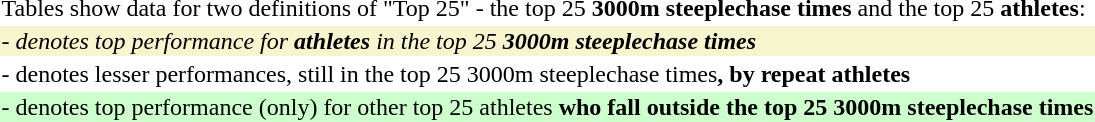<table style="wikitable">
<tr>
<td>Tables show data for two definitions of "Top 25" - the top 25 <strong>3000m steeplechase times</strong> and the top 25 <strong>athletes</strong>:</td>
</tr>
<tr>
<td style="background: #f6F5CE"><em>- denotes top performance for <strong>athletes</strong> in the top 25 <strong>3000m steeplechase times<strong><em></td>
</tr>
<tr>
<td></em>- denotes lesser performances, still in the top 25 </strong>3000m steeplechase times<strong>, by repeat athletes<em></td>
</tr>
<tr>
<td style="background: #CCFFCC"></em>- denotes top performance (only) for other top 25 </strong>athletes<strong> who fall outside the top 25 3000m steeplechase times<em></td>
</tr>
</table>
